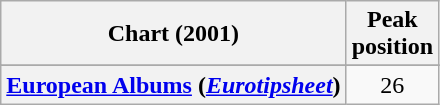<table class="wikitable sortable plainrowheaders" style="text-align:center">
<tr>
<th scope="col">Chart (2001)</th>
<th scope="col">Peak<br>position</th>
</tr>
<tr>
</tr>
<tr>
</tr>
<tr>
</tr>
<tr>
</tr>
<tr>
</tr>
<tr>
</tr>
<tr>
</tr>
<tr>
</tr>
<tr>
</tr>
<tr>
<th scope="row"><a href='#'>European Albums</a> (<em><a href='#'>Eurotipsheet</a></em>)</th>
<td style="text-align:center;">26</td>
</tr>
</table>
